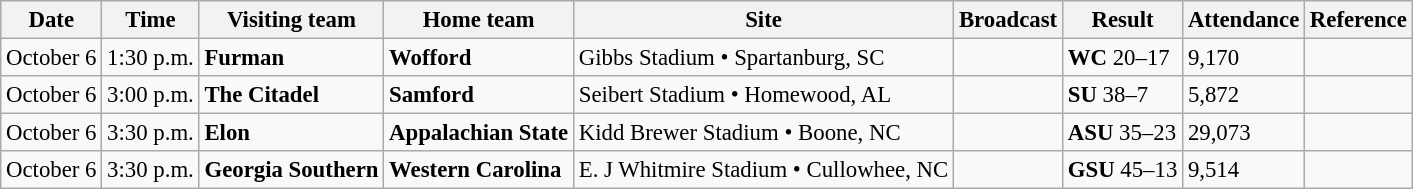<table class="wikitable" style="font-size:95%;">
<tr>
<th>Date</th>
<th>Time</th>
<th>Visiting team</th>
<th>Home team</th>
<th>Site</th>
<th>Broadcast</th>
<th>Result</th>
<th>Attendance</th>
<th class="unsortable">Reference</th>
</tr>
<tr>
<td>October 6</td>
<td>1:30 p.m.</td>
<td><strong>Furman</strong></td>
<td><strong>Wofford</strong></td>
<td>Gibbs Stadium • Spartanburg, SC</td>
<td></td>
<td><strong>WC</strong> 20–17</td>
<td>9,170</td>
<td style="text-align:center;"></td>
</tr>
<tr>
<td>October 6</td>
<td>3:00 p.m.</td>
<td><strong>The Citadel</strong></td>
<td><strong>Samford</strong></td>
<td>Seibert Stadium • Homewood, AL</td>
<td></td>
<td><strong>SU</strong> 38–7</td>
<td>5,872</td>
<td style="text-align:center;"></td>
</tr>
<tr>
<td>October 6</td>
<td>3:30 p.m.</td>
<td><strong>Elon</strong></td>
<td><strong>Appalachian State</strong></td>
<td>Kidd Brewer Stadium • Boone, NC</td>
<td></td>
<td><strong>ASU</strong> 35–23</td>
<td>29,073</td>
<td style="text-align:center;"></td>
</tr>
<tr>
<td>October 6</td>
<td>3:30 p.m.</td>
<td><strong>Georgia Southern</strong></td>
<td><strong>Western Carolina</strong></td>
<td>E. J Whitmire Stadium • Cullowhee, NC</td>
<td></td>
<td><strong>GSU</strong> 45–13</td>
<td>9,514</td>
<td style="text-align:center;"></td>
</tr>
</table>
